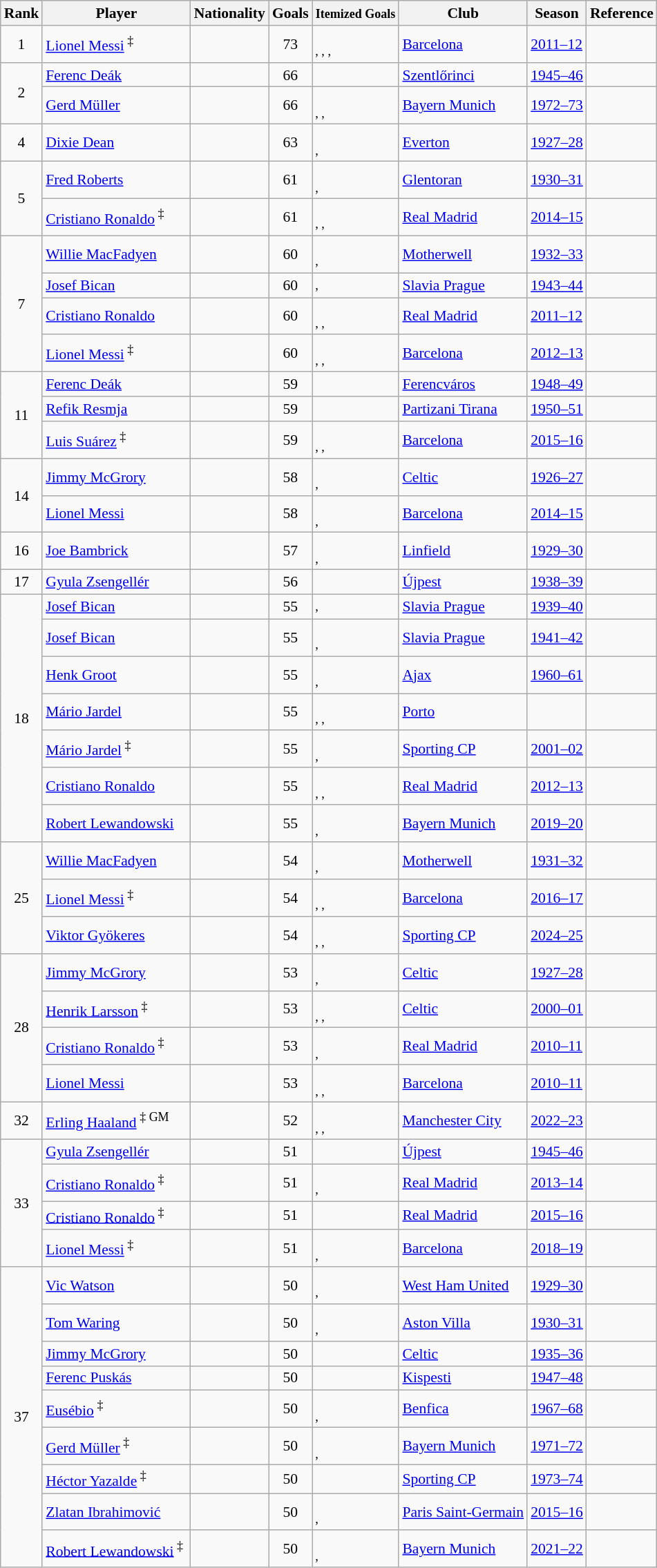<table class="wikitable sortable" style="text-align:left; font-size:90%">
<tr>
<th scope="col" style="text-align:center">Rank</th>
<th scope="col">Player</th>
<th scope="col">Nationality</th>
<th scope="col">Goals</th>
<th scope="col"><small>Itemized Goals</small></th>
<th scope="col">Club</th>
<th scope="col">Season</th>
<th scope="col">Reference</th>
</tr>
<tr>
<td scope="row" style="text-align:center">1</td>
<td data-sort-value="Messi"><a href='#'>Lionel Messi</a><sup> ‡</sup> </td>
<td></td>
<td style="text-align:center">73</td>
<td style="font-size:85%; text-align:left; vertical-align: middle" data-sort-value="73"><br><span><span></span>, , </span> <span> , </span> <span></span></td>
<td> <a href='#'>Barcelona</a></td>
<td><a href='#'>2011–12</a></td>
<td style="text-align:right;"></td>
</tr>
<tr>
<td scope="rowgroup" rowspan="2" style="text-align:center">2</td>
<td data-sort-value="Deak"><a href='#'>Ferenc Deák</a></td>
<td></td>
<td style="text-align:center">66</td>
<td style="font-size:85%; text-align:left; vertical-align: middle" data-sort-value="66"><br><span></span></td>
<td> <a href='#'>Szentlőrinci</a></td>
<td><a href='#'>1945–46</a></td>
<td style="text-align:right;"></td>
</tr>
<tr>
<td data-sort-value="Müller"><a href='#'>Gerd Müller</a> </td>
<td></td>
<td style="text-align:center">66</td>
<td style="font-size:85%; text-align:left; vertical-align: middle" data-sort-value="66"><br><span>, , </span> <span></span></td>
<td> <a href='#'>Bayern Munich</a></td>
<td><a href='#'>1972–73</a></td>
<td style="text-align:right;"></td>
</tr>
<tr>
<td scope="row" style="text-align:center">4</td>
<td data-sort-value="Dean"><a href='#'>Dixie Dean</a></td>
<td></td>
<td style="text-align:center">63</td>
<td style="font-size:85%; text-align:left; vertical-align: middle" data-sort-value="63"><br><span>, </span></td>
<td> <a href='#'>Everton</a></td>
<td><a href='#'>1927–28</a></td>
<td style="text-align:right;"></td>
</tr>
<tr>
<td scope="row" style="text-align:center" rowspan="2">5</td>
<td><a href='#'>Fred Roberts</a></td>
<td></td>
<td style="text-align:center">61</td>
<td style="font-size:85%; text-align:left; vertical-align: middle" data-sort-value="96"><br><span>, </span></td>
<td> <a href='#'>Glentoran</a></td>
<td><a href='#'>1930–31</a></td>
<td style="text-align:right;"></td>
</tr>
<tr>
<td data-sort-value="Ronaldo"><a href='#'>Cristiano Ronaldo</a><sup> ‡</sup> </td>
<td></td>
<td style="text-align:center">61</td>
<td style="font-size:85%; text-align:left; vertical-align: middle" data-sort-value="61"><br><span><span></span>, </span> <span>, </span></td>
<td> <a href='#'>Real Madrid</a></td>
<td><a href='#'>2014–15</a></td>
<td style="text-align:right;"></td>
</tr>
<tr>
<td scope="rowgroup" rowspan="4" style="text-align:center">7</td>
<td data-sort-value="MacFadyen"><a href='#'>Willie MacFadyen</a> </td>
<td></td>
<td style="text-align:center">60</td>
<td style="font-size:85%; text-align:left; vertical-align: middle" data-sort-value="60"><br><span>, </span></td>
<td> <a href='#'>Motherwell</a></td>
<td><a href='#'>1932–33</a></td>
<td style="text-align:right;"></td>
</tr>
<tr>
<td data-sort-value="Bican"><a href='#'>Josef Bican</a> </td>
<td></td>
<td style="text-align:center">60</td>
<td style="font-size:85%; text-align:left; vertical-align: middle" data-sort-value="60"><span>, </span></td>
<td> <a href='#'>Slavia Prague</a></td>
<td><a href='#'>1943–44</a></td>
<td style="text-align:right;"></td>
</tr>
<tr>
<td data-sort-value="Ronaldo"><a href='#'>Cristiano Ronaldo</a> </td>
<td></td>
<td style="text-align:center">60</td>
<td style="font-size:85%; text-align:left; vertical-align: middle" data-sort-value="60"><br><span>, , </span> <span></span></td>
<td> <a href='#'>Real Madrid</a></td>
<td><a href='#'>2011–12</a></td>
<td style="text-align:right;"></td>
</tr>
<tr>
<td data-sort-value="Messi"><a href='#'>Lionel Messi</a><sup> ‡</sup> </td>
<td></td>
<td style="text-align:center">60</td>
<td style="font-size:85%; text-align:left; vertical-align: middle" data-sort-value="60"><br><span><span></span>, , </span>
<span></span></td>
<td> <a href='#'>Barcelona</a></td>
<td><a href='#'>2012–13</a></td>
<td style="text-align:right;"></td>
</tr>
<tr>
<td scope="rowgroup" rowspan="3" style="text-align:center">11</td>
<td data-sort-value="Deak"><a href='#'>Ferenc Deák</a> </td>
<td></td>
<td style="text-align:center">59</td>
<td style="font-size:85%; text-align:left; vertical-align: middle" data-sort-value="59"><br><span></span></td>
<td> <a href='#'>Ferencváros</a></td>
<td><a href='#'>1948–49</a></td>
<td style="text-align:right;"></td>
</tr>
<tr>
<td data-sort-value="Suarez"><a href='#'>Refik Resmja</a></td>
<td></td>
<td style="text-align:center">59</td>
<td style="font-size:85%; text-align:left; vertical-align: middle" data-sort-value="59"><br><span></span></td>
<td> <a href='#'>Partizani Tirana</a></td>
<td><a href='#'>1950–51</a></td>
<td style="text-align:right;"></td>
</tr>
<tr>
<td data-sort-value="Suarez"><a href='#'>Luis Suárez</a><sup> ‡</sup></td>
<td></td>
<td style="text-align:center">59</td>
<td style="font-size:85%; text-align:left; vertical-align: middle" data-sort-value="59"><br><span><span></span>, </span> <span>, </span> <span></span></td>
<td> <a href='#'>Barcelona</a></td>
<td><a href='#'>2015–16</a></td>
<td style="text-align:right;"></td>
</tr>
<tr>
<td scope="rowgroup" rowspan="2" style="text-align:center">14</td>
<td data-sort-value="McGrory"><a href='#'>Jimmy McGrory</a></td>
<td></td>
<td style="text-align:center">58</td>
<td style="font-size:85%; text-align:left; vertical-align: middle" data-sort-value="58"><br><span>, </span></td>
<td> <a href='#'>Celtic</a></td>
<td><a href='#'>1926–27</a></td>
<td style="text-align:right;"></td>
</tr>
<tr>
<td data-sort-value="Messi"><a href='#'>Lionel Messi</a> </td>
<td></td>
<td style="text-align:center">58</td>
<td style="font-size:85%; text-align:left; vertical-align: middle" data-sort-value="58"><br><span>, </span> <span></span></td>
<td> <a href='#'>Barcelona</a></td>
<td><a href='#'>2014–15</a></td>
<td style="text-align:right;"></td>
</tr>
<tr>
<td scope="rowgroup" style="text-align:center">16</td>
<td data-sort-value="Bambrick"><a href='#'>Joe Bambrick</a></td>
<td></td>
<td style="text-align:center">57</td>
<td style="font-size:85%; text-align:left; vertical-align: middle" data-sort-value="54"><br><span>, </span></td>
<td> <a href='#'>Linfield</a></td>
<td><a href='#'>1929–30</a></td>
<td style="text-align:right;"></td>
</tr>
<tr>
<td scope="rowgroup" style="text-align:center">17</td>
<td data-sort-value="Zsengellér"><a href='#'>Gyula Zsengellér</a></td>
<td></td>
<td style="text-align:center">56</td>
<td style="font-size:85%; text-align:left; vertical-align: middle" data-sort-value="56"><br><span></span></td>
<td> <a href='#'>Újpest</a></td>
<td><a href='#'>1938–39</a></td>
<td style="text-align:right;"></td>
</tr>
<tr>
<td data-sort-value="Bican" rowspan="7" style="text-align:center">18</td>
<td><a href='#'>Josef Bican</a> </td>
<td></td>
<td style="text-align:center">55</td>
<td style="font-size:85%; text-align:left; vertical-align: middle" data-sort-value="55"><span>, </span></td>
<td> <a href='#'>Slavia Prague</a></td>
<td><a href='#'>1939–40</a></td>
<td style="text-align:right;"></td>
</tr>
<tr>
<td data-sort-value="Bican"><a href='#'>Josef Bican</a> </td>
<td></td>
<td style="text-align:center">55</td>
<td style="font-size:85%; text-align:left; vertical-align: middle" data-sort-value="55"><br><span>, </span></td>
<td> <a href='#'>Slavia Prague</a></td>
<td><a href='#'>1941–42</a></td>
<td style="text-align:right;"></td>
</tr>
<tr>
<td data-sort-value="Groot"><a href='#'>Henk Groot</a></td>
<td></td>
<td style="text-align:center">55</td>
<td style="font-size:85%; text-align:left; vertical-align: middle" data-sort-value="55"><br><span>, </span></td>
<td> <a href='#'>Ajax</a></td>
<td><a href='#'>1960–61</a></td>
<td style="text-align:right;"></td>
</tr>
<tr>
<td data-sort-value="Jardel"><a href='#'>Mário Jardel</a> </td>
<td></td>
<td style="text-align:center">55</td>
<td style="font-size:85%; text-align:left; vertical-align: middle" data-sort-value="55"><br><span>, , </span> <span></span></td>
<td> <a href='#'>Porto</a></td>
<td></td>
<td style="text-align:right;"></td>
</tr>
<tr>
<td data-sort-value="Jardel"><a href='#'>Mário Jardel</a><sup> ‡</sup> </td>
<td></td>
<td style="text-align:center">55</td>
<td style="font-size:85%; text-align:left; vertical-align: middle" data-sort-value="55"><br><span><span></span>, </span> <span></span></td>
<td> <a href='#'>Sporting CP</a></td>
<td><a href='#'>2001–02</a></td>
<td style="text-align:right;"></td>
</tr>
<tr>
<td data-sort-value="Ronaldo"><a href='#'>Cristiano Ronaldo</a> </td>
<td></td>
<td style="text-align:center">55</td>
<td style="font-size:85%; text-align:left; vertical-align: middle" data-sort-value="55"><br><span>, , </span> <span></span></td>
<td> <a href='#'>Real Madrid</a></td>
<td><a href='#'>2012–13</a></td>
<td style="text-align:right;"></td>
</tr>
<tr>
<td data-sort-value="Lewandowski"><a href='#'>Robert Lewandowski</a></td>
<td></td>
<td style="text-align:center">55</td>
<td style="font-size:85%; text-align:left; vertical-align: middle" data-sort-value="55"><br><span>, </span> <span></span></td>
<td> <a href='#'>Bayern Munich</a></td>
<td><a href='#'>2019–20</a></td>
<td style="text-align:right;"></td>
</tr>
<tr>
<td scope="row"  rowspan="3" style="text-align:center">25</td>
<td data-sort-value="MacFadyen"><a href='#'>Willie MacFadyen</a></td>
<td></td>
<td style="text-align:center">54</td>
<td style="font-size:85%; text-align:left; vertical-align: middle" data-sort-value="54"><br><span>, </span></td>
<td> <a href='#'>Motherwell</a></td>
<td><a href='#'>1931–32</a></td>
<td style="text-align:right;"></td>
</tr>
<tr>
<td data-sort-value="Messi"><a href='#'>Lionel Messi</a><sup> ‡</sup> </td>
<td></td>
<td style="text-align:center">54</td>
<td style="font-size:85%; text-align:left; vertical-align: middle" data-sort-value="54"><br><span><span></span>, , </span> <span></span></td>
<td> <a href='#'>Barcelona</a></td>
<td><a href='#'>2016–17</a></td>
<td style="text-align:right;"></td>
</tr>
<tr>
<td data-sort-value="Gyokeres"><a href='#'>Viktor Gyökeres</a></td>
<td></td>
<td style="text-align:center">54</td>
<td style="font-size:85%; text-align:left; vertical-align: middle" data-sort-value="54"><br><span>, , </span> <span></span></td>
<td> <a href='#'>Sporting CP</a></td>
<td><a href='#'>2024–25</a></td>
<td style="text-align:right;"></td>
</tr>
<tr>
<td rowspan="4" scope="rowgroup" style="text-align:center">28</td>
<td data-sort-value="McGrory"><a href='#'>Jimmy McGrory</a> </td>
<td></td>
<td style="text-align:center">53</td>
<td style="font-size:85%; text-align:left; vertical-align: middle" data-sort-value="53"><br><span>, </span></td>
<td> <a href='#'>Celtic</a></td>
<td><a href='#'>1927–28</a></td>
<td style="text-align:right;"></td>
</tr>
<tr>
<td data-sort-value="Larsson"><a href='#'>Henrik Larsson</a><sup> ‡</sup></td>
<td></td>
<td style="text-align:center">53</td>
<td style="font-size:85%; text-align:left; vertical-align: middle" data-sort-value="53"><br><span><span></span>, , </span> <span></span></td>
<td> <a href='#'>Celtic</a></td>
<td><a href='#'>2000–01</a></td>
<td style="text-align:right;"><br></td>
</tr>
<tr>
<td data-sort-value="Ronaldo"><a href='#'>Cristiano Ronaldo</a><sup> ‡</sup></td>
<td></td>
<td style="text-align:center">53</td>
<td style="font-size:85%; text-align:left; vertical-align: middle" data-sort-value="53"><br><span><span></span>, </span> <span></span></td>
<td> <a href='#'>Real Madrid</a></td>
<td><a href='#'>2010–11</a></td>
<td style="text-align:right;"></td>
</tr>
<tr>
<td data-sort-value="Messi"><a href='#'>Lionel Messi</a></td>
<td></td>
<td style="text-align:center">53</td>
<td style="font-size:85%; text-align:left; vertical-align: middle" data-sort-value="53"><br><span>, , </span> <span></span></td>
<td> <a href='#'>Barcelona</a></td>
<td><a href='#'>2010–11</a></td>
<td style="text-align:right;"></td>
</tr>
<tr>
<td scope="rowgroup" style="text-align:center">32</td>
<td data-sort-value="Haaland"><a href='#'>Erling Haaland</a><sup> ‡ GM</sup></td>
<td></td>
<td style="text-align:center">52</td>
<td style="font-size:85%; text-align:left; vertical-align: middle" data-sort-value="52"><br><span><span></span>, , </span> <span></span></td>
<td> <a href='#'>Manchester City</a></td>
<td><a href='#'>2022–23</a></td>
<td style="text-align:right;"></td>
</tr>
<tr>
<td scope="rowgroup" rowspan="4" style="text-align:center">33</td>
<td data-sort-value="Zsengellér"><a href='#'>Gyula Zsengellér</a> </td>
<td></td>
<td style="text-align:center">51</td>
<td style="font-size:85%; text-align:left; vertical-align: middle" data-sort-value="51"><br><span></span></td>
<td> <a href='#'>Újpest</a></td>
<td><a href='#'>1945–46</a></td>
<td style="text-align:right;"></td>
</tr>
<tr>
<td data-sort-value="Ronaldo"><a href='#'>Cristiano Ronaldo</a><sup> ‡</sup> </td>
<td></td>
<td style="text-align:center">51</td>
<td style="font-size:85%; text-align:left; vertical-align: middle" data-sort-value="51"><br><span><span></span>, </span> <span></span></td>
<td> <a href='#'>Real Madrid</a></td>
<td><a href='#'>2013–14</a></td>
<td style="text-align:right;"></td>
</tr>
<tr>
<td data-sort-value="Ronaldo"><a href='#'>Cristiano Ronaldo</a><sup> ‡</sup> </td>
<td></td>
<td style="text-align:center">51</td>
<td style="font-size:85%; text-align:left; vertical-align: middle" data-sort-value="51"><br><span><span></span></span> <span></span></td>
<td> <a href='#'>Real Madrid</a></td>
<td><a href='#'>2015–16</a></td>
<td style="text-align:right;"></td>
</tr>
<tr>
<td data-sort-value="Messi"><a href='#'>Lionel Messi</a><sup> ‡</sup> </td>
<td></td>
<td style="text-align:center">51</td>
<td style="font-size:85%; text-align:left; vertical-align: middle" data-sort-value="51"><br><span><span></span>, </span> <span></span></td>
<td> <a href='#'>Barcelona</a></td>
<td><a href='#'>2018–19</a></td>
<td style="text-align:right;"></td>
</tr>
<tr>
<td rowspan="10" scope="rowgroup" style="text-align:center">37</td>
<td data-sort-value="Watson"><a href='#'>Vic Watson</a></td>
<td></td>
<td style="text-align:center">50</td>
<td style="font-size:85%; text-align:left; vertical-align: middle" data-sort-value="50"><br><span>, </span></td>
<td> <a href='#'>West Ham United</a></td>
<td><a href='#'>1929–30</a></td>
<td style="text-align:right;"></td>
</tr>
<tr>
<td data-sort-value="Waring"><a href='#'>Tom Waring</a></td>
<td></td>
<td style="text-align:center">50</td>
<td style="font-size:85%; text-align:left; vertical-align: middle" data-sort-value="50"><br><span>, </span></td>
<td> <a href='#'>Aston Villa</a></td>
<td><a href='#'>1930–31</a></td>
<td style="text-align:right;"></td>
</tr>
<tr>
<td data-sort-value="McGrory"><a href='#'>Jimmy McGrory</a> </td>
<td></td>
<td style="text-align:center">50</td>
<td style="font-size:85%; text-align:left; vertical-align: middle" data-sort-value="50"><br><span></span></td>
<td> <a href='#'>Celtic</a></td>
<td><a href='#'>1935–36</a></td>
<td style="text-align:right;"></td>
</tr>
<tr>
<td data-sort-value="Puskás"><a href='#'>Ferenc Puskás</a></td>
<td></td>
<td style="text-align:center">50</td>
<td style="font-size:85%; text-align:left; vertical-align: middle" data-sort-value="50"><br><span></span></td>
<td> <a href='#'>Kispesti</a></td>
<td><a href='#'>1947–48</a></td>
<td style="text-align:right;"></td>
</tr>
<tr>
<td data-sort-value="Eusebio"><a href='#'>Eusébio</a><sup> ‡</sup></td>
<td></td>
<td style="text-align:center">50</td>
<td style="font-size:85%; text-align:left; vertical-align: middle" data-sort-value="50"><br><span><span></span>, </span> <span></span></td>
<td> <a href='#'>Benfica</a></td>
<td><a href='#'>1967–68</a></td>
<td style="text-align:right;"></td>
</tr>
<tr>
<td data-sort-value="Müller"><a href='#'>Gerd Müller</a><sup> ‡</sup></td>
<td></td>
<td style="text-align:center">50</td>
<td style="font-size:85%; text-align:left; vertical-align: middle" data-sort-value="50"><br><span><span></span>, </span> <span></span></td>
<td> <a href='#'>Bayern Munich</a></td>
<td><a href='#'>1971–72</a></td>
<td style="text-align:right;"></td>
</tr>
<tr>
<td data-sort-value="Yazalde"><a href='#'>Héctor Yazalde</a><sup> ‡</sup></td>
<td></td>
<td style="text-align:center">50</td>
<td style="font-size:85%; text-align:left; vertical-align: middle" data-sort-value="50"><br><span><span></span></span> <span></span></td>
<td> <a href='#'>Sporting CP</a></td>
<td><a href='#'>1973–74</a></td>
<td style="text-align:right;"></td>
</tr>
<tr>
<td data-sort-value="Ibrahimovic"><a href='#'>Zlatan Ibrahimović</a></td>
<td></td>
<td style="text-align:center">50</td>
<td style="font-size:85%; text-align:left; vertical-align: middle" data-sort-value="50"><br><span>, </span> <span></span></td>
<td> <a href='#'>Paris Saint-Germain</a></td>
<td><a href='#'>2015–16</a></td>
<td style="text-align:right;"></td>
</tr>
<tr>
<td data-sort-value="Lewandowski"><a href='#'>Robert Lewandowski</a><sup> ‡</sup> </td>
<td></td>
<td style="text-align:center">50</td>
<td style="font-size:85%; text-align:left; vertical-align: middle" data-sort-value="50"><br><span><span></span>, </span> <span></span></td>
<td> <a href='#'>Bayern Munich</a></td>
<td><a href='#'>2021–22</a></td>
<td style="text-align:right;"></td>
</tr>
</table>
